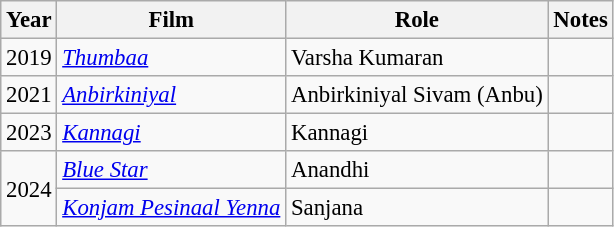<table class="wikitable" style="font-size: 95%;">
<tr>
<th>Year</th>
<th>Film</th>
<th>Role</th>
<th>Notes</th>
</tr>
<tr>
<td>2019</td>
<td><em><a href='#'>Thumbaa</a></em></td>
<td>Varsha Kumaran</td>
<td></td>
</tr>
<tr>
<td>2021</td>
<td><em><a href='#'>Anbirkiniyal</a></em></td>
<td>Anbirkiniyal Sivam (Anbu)</td>
<td></td>
</tr>
<tr>
<td>2023</td>
<td><em><a href='#'>Kannagi</a></em></td>
<td>Kannagi</td>
<td></td>
</tr>
<tr>
<td rowspan="2">2024</td>
<td><em><a href='#'>Blue Star</a></em></td>
<td>Anandhi</td>
<td></td>
</tr>
<tr>
<td><em><a href='#'>Konjam Pesinaal Yenna</a></em></td>
<td>Sanjana</td>
<td></td>
</tr>
</table>
